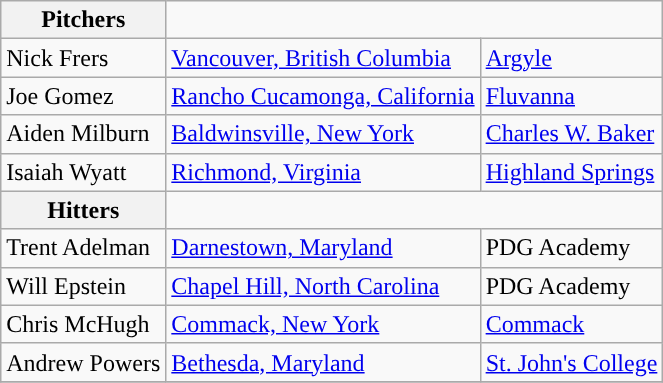<table class="wikitable">
<tr>
<th>Pitchers</th>
</tr>
<tr>
<td>Nick Frers</td>
<td><a href='#'>Vancouver, British Columbia</a></td>
<td><a href='#'>Argyle</a></td>
</tr>
<tr>
<td>Joe Gomez</td>
<td><a href='#'>Rancho Cucamonga, California</a></td>
<td><a href='#'>Fluvanna</a></td>
</tr>
<tr>
<td>Aiden Milburn</td>
<td><a href='#'>Baldwinsville, New York</a></td>
<td><a href='#'>Charles W. Baker</a></td>
</tr>
<tr>
<td>Isaiah Wyatt</td>
<td><a href='#'>Richmond, Virginia</a></td>
<td><a href='#'>Highland Springs</a></td>
</tr>
<tr>
<th>Hitters</th>
</tr>
<tr>
<td>Trent Adelman</td>
<td><a href='#'>Darnestown, Maryland</a></td>
<td>PDG Academy</td>
</tr>
<tr>
<td>Will Epstein</td>
<td><a href='#'>Chapel Hill, North Carolina</a></td>
<td>PDG Academy</td>
</tr>
<tr>
<td>Chris McHugh</td>
<td><a href='#'>Commack, New York</a></td>
<td><a href='#'>Commack</a></td>
</tr>
<tr>
<td>Andrew Powers</td>
<td><a href='#'>Bethesda, Maryland</a></td>
<td><a href='#'>St. John's College</a></td>
</tr>
<tr>
</tr>
</table>
